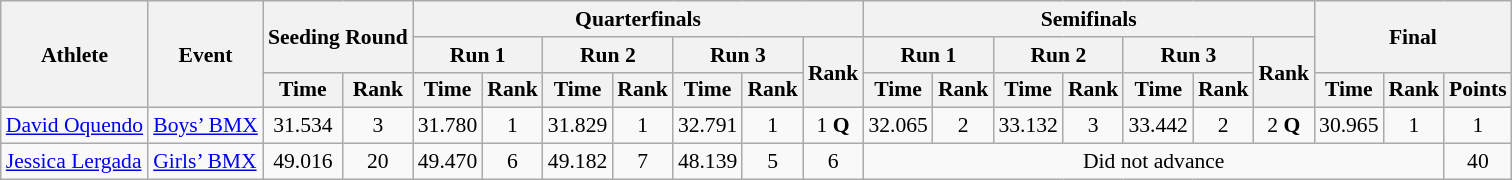<table class="wikitable" border="1" style="font-size:90%">
<tr>
<th rowspan=3>Athlete</th>
<th rowspan=3>Event</th>
<th rowspan=2 colspan=2>Seeding Round</th>
<th colspan=7>Quarterfinals</th>
<th colspan=7>Semifinals</th>
<th rowspan=2 colspan=3>Final</th>
</tr>
<tr>
<th colspan=2>Run 1</th>
<th colspan=2>Run 2</th>
<th colspan=2>Run 3</th>
<th rowspan=2>Rank</th>
<th colspan=2>Run 1</th>
<th colspan=2>Run 2</th>
<th colspan=2>Run 3</th>
<th rowspan=2>Rank</th>
</tr>
<tr>
<th>Time</th>
<th>Rank</th>
<th>Time</th>
<th>Rank</th>
<th>Time</th>
<th>Rank</th>
<th>Time</th>
<th>Rank</th>
<th>Time</th>
<th>Rank</th>
<th>Time</th>
<th>Rank</th>
<th>Time</th>
<th>Rank</th>
<th>Time</th>
<th>Rank</th>
<th>Points</th>
</tr>
<tr>
<td><a href='#'>David Oquendo</a></td>
<td><a href='#'>Boys’ BMX</a></td>
<td align=center>31.534</td>
<td align=center>3</td>
<td align=center>31.780</td>
<td align=center>1</td>
<td align=center>31.829</td>
<td align=center>1</td>
<td align=center>32.791</td>
<td align=center>1</td>
<td align=center>1 <strong>Q</strong></td>
<td align=center>32.065</td>
<td align=center>2</td>
<td align=center>33.132</td>
<td align=center>3</td>
<td align=center>33.442</td>
<td align=center>2</td>
<td align=center>2 <strong>Q</strong></td>
<td align=center>30.965</td>
<td align=center>1</td>
<td align=center>1</td>
</tr>
<tr>
<td><a href='#'>Jessica Lergada</a></td>
<td><a href='#'>Girls’ BMX</a></td>
<td align=center>49.016</td>
<td align=center>20</td>
<td align=center>49.470</td>
<td align=center>6</td>
<td align=center>49.182</td>
<td align=center>7</td>
<td align=center>48.139</td>
<td align=center>5</td>
<td align=center>6</td>
<td align=center colspan=9>Did not advance</td>
<td align=center>40</td>
</tr>
</table>
